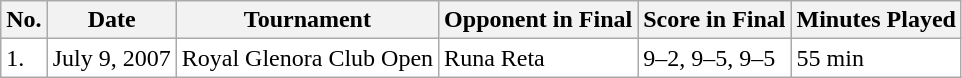<table class="sortable wikitable">
<tr>
<th>No.</th>
<th>Date</th>
<th>Tournament</th>
<th>Opponent in Final</th>
<th>Score in Final</th>
<th>Minutes Played</th>
</tr>
<tr style="background:White;">
<td>1.</td>
<td>July 9, 2007</td>
<td>Royal Glenora Club Open</td>
<td> Runa Reta</td>
<td>9–2, 9–5, 9–5</td>
<td align="left">55 min</td>
</tr>
</table>
